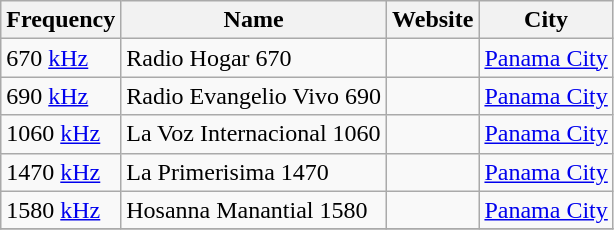<table class="wikitable">
<tr>
<th>Frequency</th>
<th>Name</th>
<th>Website</th>
<th>City</th>
</tr>
<tr>
<td>670 <a href='#'>kHz</a></td>
<td>Radio Hogar 670</td>
<td></td>
<td><a href='#'>Panama City</a></td>
</tr>
<tr>
<td>690 <a href='#'>kHz</a></td>
<td>Radio Evangelio Vivo 690</td>
<td></td>
<td><a href='#'>Panama City</a></td>
</tr>
<tr>
<td>1060 <a href='#'>kHz</a></td>
<td>La Voz Internacional 1060</td>
<td></td>
<td><a href='#'>Panama City</a></td>
</tr>
<tr>
<td>1470 <a href='#'>kHz</a></td>
<td>La Primerisima 1470</td>
<td></td>
<td><a href='#'>Panama City</a></td>
</tr>
<tr>
<td>1580 <a href='#'>kHz</a></td>
<td>Hosanna Manantial 1580</td>
<td></td>
<td><a href='#'>Panama City</a></td>
</tr>
<tr>
</tr>
</table>
